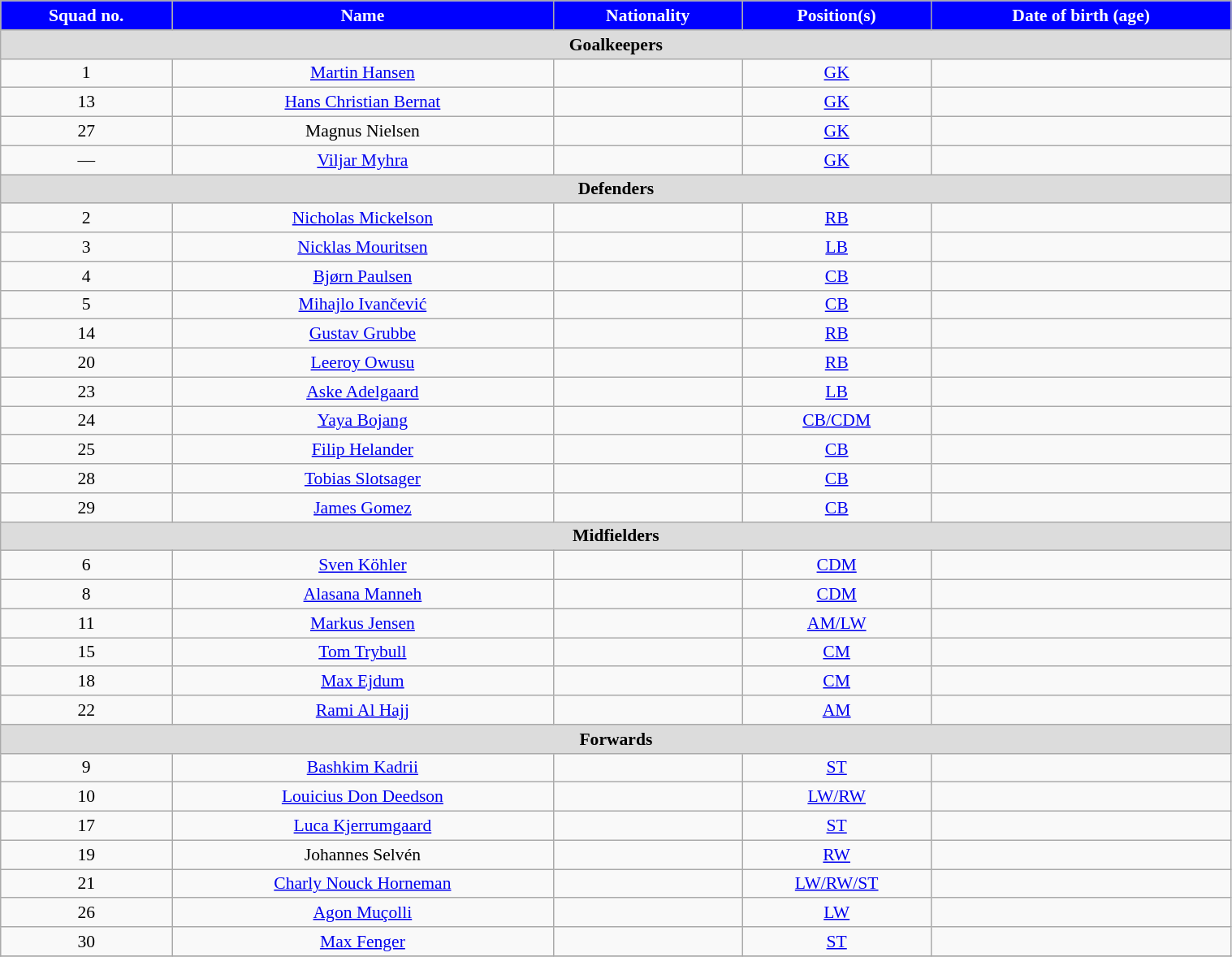<table class="wikitable" style="text-align:center; font-size:90%; width:80%">
<tr>
<th style="background:#0000ff; color:white; text-align:center">Squad no.</th>
<th style="background:#0000ff; color:white; text-align:center">Name</th>
<th style="background:#0000ff; color:white; text-align:center">Nationality</th>
<th style="background:#0000ff; color:white; text-align:center">Position(s)</th>
<th style="background:#0000ff; color:white; text-align:center">Date of birth (age)</th>
</tr>
<tr>
<th colspan="6" style="background:#dcdcdc; text-align:center">Goalkeepers</th>
</tr>
<tr>
<td>1</td>
<td><a href='#'>Martin Hansen</a></td>
<td></td>
<td><a href='#'>GK</a></td>
<td></td>
</tr>
<tr>
<td>13</td>
<td><a href='#'>Hans Christian Bernat</a></td>
<td></td>
<td><a href='#'>GK</a></td>
<td></td>
</tr>
<tr>
<td>27</td>
<td>Magnus Nielsen</td>
<td></td>
<td><a href='#'>GK</a></td>
<td></td>
</tr>
<tr>
<td>—</td>
<td><a href='#'>Viljar Myhra</a></td>
<td></td>
<td><a href='#'>GK</a></td>
<td></td>
</tr>
<tr>
<th colspan="6" style="background:#dcdcdc; text-align:center">Defenders</th>
</tr>
<tr>
<td>2</td>
<td><a href='#'>Nicholas Mickelson</a></td>
<td></td>
<td><a href='#'>RB</a></td>
<td></td>
</tr>
<tr>
<td>3</td>
<td><a href='#'>Nicklas Mouritsen</a></td>
<td></td>
<td><a href='#'>LB</a></td>
<td></td>
</tr>
<tr>
<td>4</td>
<td><a href='#'>Bjørn Paulsen</a></td>
<td></td>
<td><a href='#'>CB</a></td>
<td></td>
</tr>
<tr>
<td>5</td>
<td><a href='#'>Mihajlo Ivančević</a></td>
<td></td>
<td><a href='#'>CB</a></td>
<td></td>
</tr>
<tr>
<td>14</td>
<td><a href='#'>Gustav Grubbe</a></td>
<td></td>
<td><a href='#'>RB</a></td>
<td></td>
</tr>
<tr>
<td>20</td>
<td><a href='#'>Leeroy Owusu</a></td>
<td></td>
<td><a href='#'>RB</a></td>
<td></td>
</tr>
<tr>
<td>23</td>
<td><a href='#'>Aske Adelgaard</a></td>
<td></td>
<td><a href='#'>LB</a></td>
<td></td>
</tr>
<tr>
<td>24</td>
<td><a href='#'>Yaya Bojang</a></td>
<td></td>
<td><a href='#'>CB/CDM</a></td>
<td></td>
</tr>
<tr>
<td>25</td>
<td><a href='#'>Filip Helander</a></td>
<td></td>
<td><a href='#'>CB</a></td>
<td></td>
</tr>
<tr>
<td>28</td>
<td><a href='#'>Tobias Slotsager</a></td>
<td></td>
<td><a href='#'>CB</a></td>
<td></td>
</tr>
<tr>
<td>29</td>
<td><a href='#'>James Gomez</a></td>
<td></td>
<td><a href='#'>CB</a></td>
<td></td>
</tr>
<tr>
<th colspan="6" style="background:#dcdcdc; text-align:center">Midfielders</th>
</tr>
<tr>
<td>6</td>
<td><a href='#'>Sven Köhler</a></td>
<td></td>
<td><a href='#'>CDM</a></td>
<td></td>
</tr>
<tr>
<td>8</td>
<td><a href='#'>Alasana Manneh</a></td>
<td></td>
<td><a href='#'>CDM</a></td>
<td></td>
</tr>
<tr>
<td>11</td>
<td><a href='#'>Markus Jensen</a></td>
<td></td>
<td><a href='#'>AM/LW</a></td>
<td></td>
</tr>
<tr>
<td>15</td>
<td><a href='#'>Tom Trybull</a></td>
<td></td>
<td><a href='#'>CM</a></td>
<td></td>
</tr>
<tr>
<td>18</td>
<td><a href='#'>Max Ejdum</a></td>
<td></td>
<td><a href='#'>CM</a></td>
<td></td>
</tr>
<tr>
<td>22</td>
<td><a href='#'>Rami Al Hajj</a></td>
<td></td>
<td><a href='#'>AM</a></td>
<td></td>
</tr>
<tr>
<th colspan="6" style="background:#dcdcdc; text-align:center">Forwards</th>
</tr>
<tr>
<td>9</td>
<td><a href='#'>Bashkim Kadrii</a></td>
<td></td>
<td><a href='#'>ST</a></td>
<td></td>
</tr>
<tr>
<td>10</td>
<td><a href='#'>Louicius Don Deedson</a></td>
<td></td>
<td><a href='#'>LW/RW</a></td>
<td></td>
</tr>
<tr>
<td>17</td>
<td><a href='#'>Luca Kjerrumgaard</a></td>
<td></td>
<td><a href='#'>ST</a></td>
<td></td>
</tr>
<tr>
<td>19</td>
<td>Johannes Selvén</td>
<td></td>
<td><a href='#'>RW</a></td>
<td></td>
</tr>
<tr>
<td>21</td>
<td><a href='#'>Charly Nouck Horneman</a></td>
<td></td>
<td><a href='#'>LW/RW/ST</a></td>
<td></td>
</tr>
<tr>
<td>26</td>
<td><a href='#'>Agon Muçolli</a></td>
<td></td>
<td><a href='#'>LW</a></td>
<td></td>
</tr>
<tr>
<td>30</td>
<td><a href='#'>Max Fenger</a></td>
<td></td>
<td><a href='#'>ST</a></td>
<td></td>
</tr>
<tr>
</tr>
</table>
